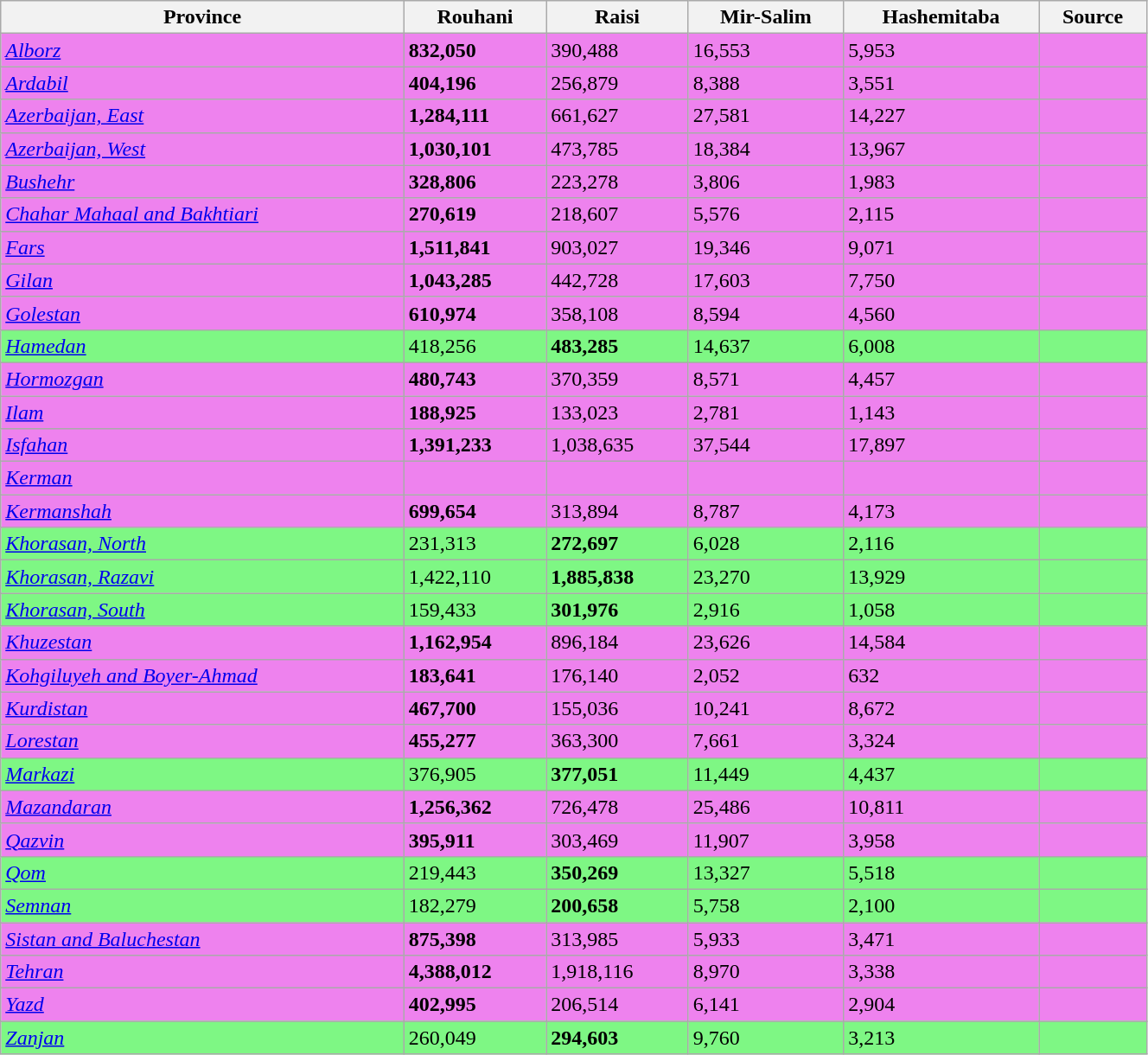<table style="width:70%;" class="wikitable sortable collapsible collapsed">
<tr>
<th>Province</th>
<th>Rouhani</th>
<th>Raisi</th>
<th>Mir-Salim</th>
<th>Hashemitaba</th>
<th class="unsortable">Source</th>
</tr>
<tr style="background:violet;">
<td><em><a href='#'>Alborz</a> </em></td>
<td><strong>832,050</strong></td>
<td>390,488</td>
<td>16,553</td>
<td>5,953</td>
<td></td>
</tr>
<tr style="background:violet;">
<td><em><a href='#'>Ardabil</a> </em></td>
<td><strong>404,196</strong></td>
<td>256,879</td>
<td>8,388</td>
<td>3,551</td>
<td></td>
</tr>
<tr style="background:violet;">
<td><em><a href='#'>Azerbaijan, East</a> </em></td>
<td><strong>1,284,111</strong></td>
<td>661,627</td>
<td>27,581</td>
<td>14,227</td>
<td> </td>
</tr>
<tr style="background:violet;">
<td><em><a href='#'>Azerbaijan, West</a> </em></td>
<td><strong>1,030,101</strong></td>
<td>473,785</td>
<td>18,384</td>
<td>13,967</td>
<td></td>
</tr>
<tr style="background:violet;">
<td><em><a href='#'>Bushehr</a></em></td>
<td><strong>328,806</strong></td>
<td>223,278</td>
<td>3,806</td>
<td>1,983</td>
<td></td>
</tr>
<tr style="background:violet;">
<td><em><a href='#'>Chahar Mahaal and Bakhtiari</a> </em></td>
<td><strong>270,619</strong></td>
<td>218,607</td>
<td>5,576</td>
<td>2,115</td>
<td></td>
</tr>
<tr style="background:violet;">
<td><em><a href='#'>Fars</a> </em></td>
<td><strong>1,511,841</strong></td>
<td>903,027</td>
<td>19,346</td>
<td>9,071</td>
<td></td>
</tr>
<tr style="background:violet;">
<td><em><a href='#'>Gilan</a> </em></td>
<td><strong>1,043,285</strong></td>
<td>442,728</td>
<td>17,603</td>
<td>7,750</td>
<td></td>
</tr>
<tr style="background:violet;">
<td><em><a href='#'>Golestan</a> </em></td>
<td><strong>610,974</strong></td>
<td>358,108</td>
<td>8,594</td>
<td>4,560</td>
<td></td>
</tr>
<tr style="background:#7EF784;">
<td><em><a href='#'>Hamedan</a> </em></td>
<td>418,256</td>
<td><strong>483,285</strong></td>
<td>14,637</td>
<td>6,008</td>
<td></td>
</tr>
<tr style="background:violet;">
<td><em><a href='#'>Hormozgan</a> </em></td>
<td><strong>480,743</strong></td>
<td>370,359</td>
<td>8,571</td>
<td>4,457</td>
<td></td>
</tr>
<tr style="background:violet;">
<td><em><a href='#'>Ilam</a> </em></td>
<td><strong>188,925</strong></td>
<td>133,023</td>
<td>2,781</td>
<td>1,143</td>
<td></td>
</tr>
<tr style="background:violet;">
<td><em><a href='#'>Isfahan</a> </em></td>
<td><strong>1,391,233</strong></td>
<td>1,038,635</td>
<td>37,544</td>
<td>17,897</td>
<td></td>
</tr>
<tr style="background:violet;">
<td><em><a href='#'>Kerman</a></em></td>
<td></td>
<td></td>
<td></td>
<td></td>
<td></td>
</tr>
<tr style="background:violet;">
<td><em><a href='#'>Kermanshah</a> </em></td>
<td><strong>699,654</strong></td>
<td>313,894</td>
<td>8,787</td>
<td>4,173</td>
<td></td>
</tr>
<tr style="background:#7EF784;">
<td><em><a href='#'>Khorasan, North</a> </em></td>
<td>231,313</td>
<td><strong>272,697</strong></td>
<td>6,028</td>
<td>2,116</td>
<td></td>
</tr>
<tr style="background:#7EF784;">
<td><em><a href='#'>Khorasan, Razavi</a></em></td>
<td>1,422,110</td>
<td><strong>1,885,838</strong></td>
<td>23,270</td>
<td>13,929</td>
<td></td>
</tr>
<tr style="background:#7EF784;">
<td><em><a href='#'>Khorasan, South</a></em></td>
<td>159,433</td>
<td><strong>301,976</strong></td>
<td>2,916</td>
<td>1,058</td>
<td></td>
</tr>
<tr style="background:violet;">
<td><em><a href='#'>Khuzestan</a> </em></td>
<td><strong>1,162,954</strong></td>
<td>896,184</td>
<td>23,626</td>
<td>14,584</td>
<td></td>
</tr>
<tr style="background:violet;">
<td><em><a href='#'>Kohgiluyeh and Boyer-Ahmad</a> </em></td>
<td><strong>183,641</strong></td>
<td>176,140</td>
<td>2,052</td>
<td>632</td>
<td></td>
</tr>
<tr style="background:violet;">
<td><em><a href='#'>Kurdistan</a></em></td>
<td><strong>467,700</strong></td>
<td>155,036</td>
<td>10,241</td>
<td>8,672</td>
<td></td>
</tr>
<tr style="background:violet;">
<td><em><a href='#'>Lorestan</a></em></td>
<td><strong>455,277</strong></td>
<td>363,300</td>
<td>7,661</td>
<td>3,324</td>
<td> </td>
</tr>
<tr style="background:#7EF784;">
<td><em><a href='#'>Markazi</a></em></td>
<td>376,905</td>
<td><strong>377,051</strong></td>
<td>11,449</td>
<td>4,437</td>
<td></td>
</tr>
<tr style="background:violet;">
<td><em><a href='#'>Mazandaran</a></em></td>
<td><strong>1,256,362</strong></td>
<td>726,478</td>
<td>25,486</td>
<td>10,811</td>
<td> </td>
</tr>
<tr style="background:violet;">
<td><em><a href='#'>Qazvin</a> </em></td>
<td><strong>395,911</strong></td>
<td>303,469</td>
<td>11,907</td>
<td>3,958</td>
<td></td>
</tr>
<tr style="background:#7EF784;">
<td><em><a href='#'>Qom</a> </em></td>
<td>219,443</td>
<td><strong>350,269</strong></td>
<td>13,327</td>
<td>5,518</td>
<td></td>
</tr>
<tr style="background:#7EF784;">
<td><em><a href='#'>Semnan</a></em></td>
<td>182,279</td>
<td><strong>200,658</strong></td>
<td>5,758</td>
<td>2,100</td>
<td></td>
</tr>
<tr style="background:violet;">
<td><em><a href='#'>Sistan and Baluchestan</a></em></td>
<td><strong>875,398</strong></td>
<td>313,985</td>
<td>5,933</td>
<td>3,471</td>
<td></td>
</tr>
<tr style="background:violet;">
<td><em><a href='#'>Tehran</a></em></td>
<td><strong>4,388,012</strong></td>
<td>1,918,116</td>
<td>8,970</td>
<td>3,338</td>
<td></td>
</tr>
<tr style="background:violet;">
<td><em><a href='#'>Yazd</a></em></td>
<td><strong>402,995</strong></td>
<td>206,514</td>
<td>6,141</td>
<td>2,904</td>
<td></td>
</tr>
<tr style="background:#7EF784;">
<td><em><a href='#'>Zanjan</a></em></td>
<td>260,049</td>
<td><strong>294,603</strong></td>
<td>9,760</td>
<td>3,213</td>
<td></td>
</tr>
</table>
